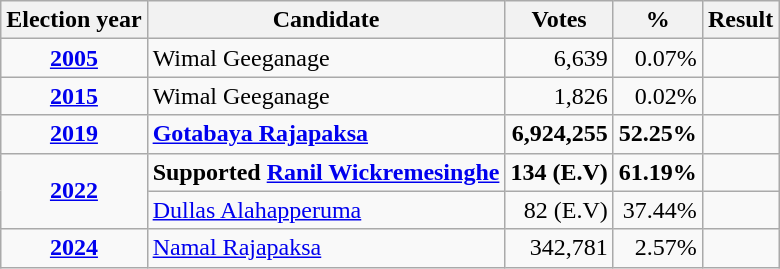<table class="wikitable">
<tr>
<th>Election year</th>
<th>Candidate</th>
<th>Votes</th>
<th>%</th>
<th>Result</th>
</tr>
<tr>
<td align=center><a href='#'><strong>2005</strong></a></td>
<td>Wimal Geeganage</td>
<td align=right>6,639</td>
<td align=right>0.07%</td>
<td></td>
</tr>
<tr>
<td align=center><a href='#'><strong>2015</strong></a></td>
<td>Wimal Geeganage</td>
<td align=right>1,826</td>
<td align=right>0.02%</td>
<td></td>
</tr>
<tr>
<td align=center><a href='#'><strong>2019</strong></a></td>
<td><strong><a href='#'>Gotabaya Rajapaksa</a></strong></td>
<td align=right><strong>6,924,255</strong></td>
<td align=right><strong>52.25%</strong></td>
<td></td>
</tr>
<tr>
<td rowspan="2" align=center><a href='#'><strong>2022</strong></a></td>
<td><strong>Supported <a href='#'>Ranil Wickremesinghe</a></strong></td>
<td align=right><strong>134 (E.V)</strong></td>
<td align=right><strong>61.19%</strong></td>
<td></td>
</tr>
<tr>
<td><a href='#'>Dullas Alahapperuma</a></td>
<td align=right>82 (E.V)</td>
<td align=right>37.44%</td>
<td></td>
</tr>
<tr>
<td align=center><a href='#'><strong>2024</strong></a></td>
<td><a href='#'>Namal Rajapaksa</a></td>
<td align=right>342,781</td>
<td align=right>2.57%</td>
<td></td>
</tr>
</table>
